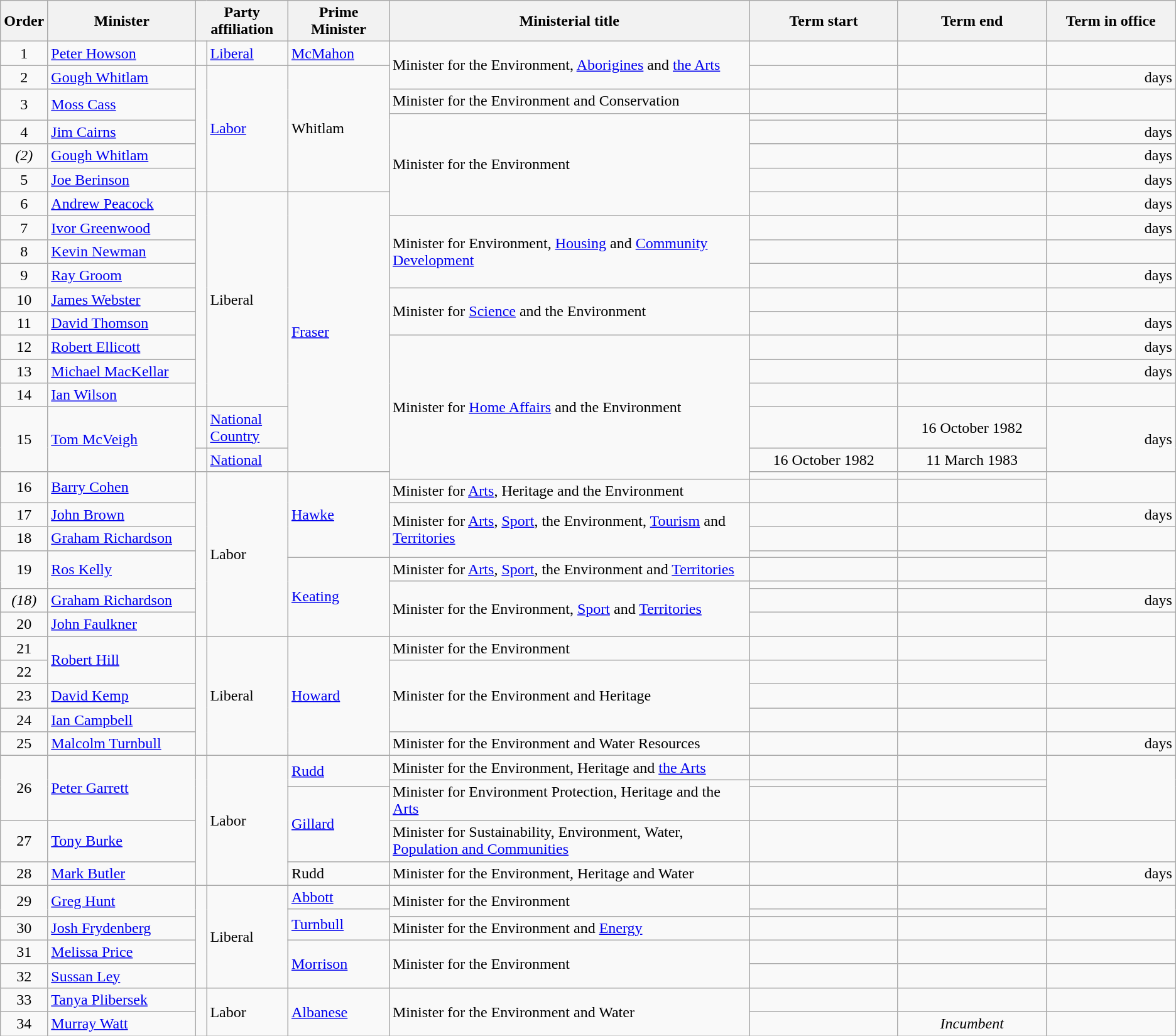<table class="wikitable">
<tr>
<th width=5>Order</th>
<th width=150>Minister</th>
<th width=100 colspan="2">Party affiliation</th>
<th width=100>Prime Minister</th>
<th width=375>Ministerial title</th>
<th width=150>Term start</th>
<th width=150>Term end</th>
<th width=130>Term in office</th>
</tr>
<tr>
<td align=center>1</td>
<td><a href='#'>Peter Howson</a></td>
<td> </td>
<td><a href='#'>Liberal</a></td>
<td><a href='#'>McMahon</a></td>
<td rowspan="2">Minister for the Environment, <a href='#'>Aborigines</a> and <a href='#'>the Arts</a></td>
<td align=center></td>
<td align=center></td>
<td align=right></td>
</tr>
<tr>
<td align=center>2</td>
<td><a href='#'>Gough Whitlam</a></td>
<td rowspan="6" ></td>
<td rowspan=6><a href='#'>Labor</a></td>
<td rowspan=6>Whitlam</td>
<td align=center></td>
<td align=center></td>
<td align=right> days</td>
</tr>
<tr>
<td rowspan=2 align=center>3</td>
<td rowspan=2><a href='#'>Moss Cass</a></td>
<td>Minister for the Environment and Conservation</td>
<td align=center></td>
<td align=center></td>
<td rowspan=2 align=right></td>
</tr>
<tr>
<td rowspan=5>Minister for the Environment</td>
<td align=center></td>
<td align=center></td>
</tr>
<tr>
<td align=center>4</td>
<td><a href='#'>Jim Cairns</a></td>
<td align=center></td>
<td align=center></td>
<td align=right> days</td>
</tr>
<tr>
<td align=center><em>(2)</em></td>
<td><a href='#'>Gough Whitlam</a></td>
<td align=center></td>
<td align=center></td>
<td align=right> days</td>
</tr>
<tr>
<td align=center>5</td>
<td><a href='#'>Joe Berinson</a></td>
<td align=center></td>
<td align=center></td>
<td align=right> days</td>
</tr>
<tr>
<td align=center>6</td>
<td><a href='#'>Andrew Peacock</a></td>
<td rowspan="9" ></td>
<td rowspan=9>Liberal</td>
<td rowspan=11><a href='#'>Fraser</a></td>
<td align=center></td>
<td align=center></td>
<td align=right> days</td>
</tr>
<tr>
<td align=center>7</td>
<td><a href='#'>Ivor Greenwood</a></td>
<td rowspan="3">Minister for Environment, <a href='#'>Housing</a> and <a href='#'>Community Development</a></td>
<td align=center></td>
<td align=center></td>
<td align=right> days</td>
</tr>
<tr>
<td align=center>8</td>
<td><a href='#'>Kevin Newman</a></td>
<td align=center></td>
<td align=center></td>
<td align=right></td>
</tr>
<tr>
<td align=center>9</td>
<td><a href='#'>Ray Groom</a></td>
<td align=center></td>
<td align=center></td>
<td align=right> days</td>
</tr>
<tr>
<td align=center>10</td>
<td><a href='#'>James Webster</a></td>
<td rowspan="2">Minister for <a href='#'>Science</a> and the Environment</td>
<td align=center></td>
<td align=center></td>
<td align=right></td>
</tr>
<tr>
<td align=center>11</td>
<td><a href='#'>David Thomson</a></td>
<td align=center></td>
<td align=center></td>
<td align=right> days</td>
</tr>
<tr>
<td align=center>12</td>
<td><a href='#'>Robert Ellicott</a></td>
<td rowspan="6">Minister for <a href='#'>Home Affairs</a> and the Environment</td>
<td align=center></td>
<td align=center></td>
<td align=right> days</td>
</tr>
<tr>
<td align=center>13</td>
<td><a href='#'>Michael MacKellar</a></td>
<td align=center></td>
<td align=center></td>
<td align=right> days</td>
</tr>
<tr>
<td align=center>14</td>
<td><a href='#'>Ian Wilson</a></td>
<td align=center></td>
<td align=center></td>
<td align=right></td>
</tr>
<tr>
<td rowspan= 2 align=center>15</td>
<td rowspan= 2><a href='#'>Tom McVeigh</a></td>
<td></td>
<td><a href='#'>National Country</a></td>
<td align=center></td>
<td align=center>16 October 1982</td>
<td rowspan= 2 align=right> days</td>
</tr>
<tr>
<td></td>
<td><a href='#'>National</a></td>
<td align=center>16 October 1982</td>
<td align=center>11 March 1983</td>
</tr>
<tr>
<td rowspan=2 align=center>16</td>
<td rowspan="2"><a href='#'>Barry Cohen</a></td>
<td rowspan="9" ></td>
<td rowspan="9">Labor</td>
<td rowspan=5><a href='#'>Hawke</a></td>
<td align=center></td>
<td align=center></td>
<td rowspan=2 align=right></td>
</tr>
<tr>
<td>Minister for <a href='#'>Arts</a>, Heritage and the Environment</td>
<td align=center></td>
<td align=center></td>
</tr>
<tr>
<td align=center>17</td>
<td><a href='#'>John Brown</a></td>
<td rowspan="3">Minister for <a href='#'>Arts</a>, <a href='#'>Sport</a>, the Environment, <a href='#'>Tourism</a> and <a href='#'>Territories</a></td>
<td align=center></td>
<td align=center></td>
<td align=right> days</td>
</tr>
<tr>
<td align=center>18</td>
<td><a href='#'>Graham Richardson</a></td>
<td align=center></td>
<td align=center></td>
<td align=right></td>
</tr>
<tr>
<td rowspan=3 align=center>19</td>
<td rowspan=3><a href='#'>Ros Kelly</a></td>
<td align=center></td>
<td align=center></td>
<td rowspan=3 align=right></td>
</tr>
<tr>
<td rowspan=4><a href='#'>Keating</a></td>
<td>Minister for <a href='#'>Arts</a>, <a href='#'>Sport</a>, the Environment and <a href='#'>Territories</a></td>
<td align=center></td>
<td align=center></td>
</tr>
<tr>
<td rowspan=3>Minister for the Environment, <a href='#'>Sport</a> and <a href='#'>Territories</a></td>
<td align=center></td>
<td align=center></td>
</tr>
<tr>
<td align=center><em>(18)</em></td>
<td><a href='#'>Graham Richardson</a></td>
<td align=center></td>
<td align=center></td>
<td align=right> days</td>
</tr>
<tr>
<td align=center>20</td>
<td><a href='#'>John Faulkner</a></td>
<td align=center></td>
<td align=center></td>
<td align=right></td>
</tr>
<tr>
<td align=center>21</td>
<td rowspan=2><a href='#'>Robert Hill</a></td>
<td rowspan="5" ></td>
<td rowspan=5>Liberal</td>
<td rowspan=5><a href='#'>Howard</a></td>
<td>Minister for the Environment</td>
<td align=center></td>
<td align=center></td>
<td rowspan=2 align=right><strong></strong></td>
</tr>
<tr>
<td align=center>22</td>
<td rowspan=3>Minister for the Environment and Heritage</td>
<td align=center></td>
<td align=center></td>
</tr>
<tr>
<td align=center>23</td>
<td><a href='#'>David Kemp</a></td>
<td align=center></td>
<td align=center></td>
<td align=right></td>
</tr>
<tr>
<td align=center>24</td>
<td><a href='#'>Ian Campbell</a></td>
<td align=center></td>
<td align=center></td>
<td align=right></td>
</tr>
<tr>
<td align=center>25</td>
<td><a href='#'>Malcolm Turnbull</a></td>
<td>Minister for the Environment and Water Resources</td>
<td align=center></td>
<td align=center></td>
<td align=right> days</td>
</tr>
<tr>
<td rowspan=3 align=center>26</td>
<td rowspan=3><a href='#'>Peter Garrett</a></td>
<td rowspan="5" ></td>
<td rowspan=5>Labor</td>
<td rowspan=2><a href='#'>Rudd</a></td>
<td>Minister for the Environment, Heritage and <a href='#'>the Arts</a></td>
<td align=center></td>
<td align=center></td>
<td rowspan=3 align=right></td>
</tr>
<tr>
<td rowspan=2>Minister for Environment Protection, Heritage and the <a href='#'>Arts</a></td>
<td align=center></td>
<td align=center></td>
</tr>
<tr>
<td rowspan=2><a href='#'>Gillard</a></td>
<td align=center></td>
<td align=center></td>
</tr>
<tr>
<td align=center>27</td>
<td><a href='#'>Tony Burke</a></td>
<td>Minister for Sustainability, Environment, Water, <a href='#'>Population and Communities</a></td>
<td align=center></td>
<td align=center></td>
<td align=right></td>
</tr>
<tr>
<td align=center>28</td>
<td><a href='#'>Mark Butler</a></td>
<td>Rudd</td>
<td>Minister for the Environment, Heritage and Water</td>
<td align=center></td>
<td align=center></td>
<td align=right> days</td>
</tr>
<tr>
<td rowspan=2 align=center>29</td>
<td rowspan=2><a href='#'>Greg Hunt</a></td>
<td rowspan="5" ></td>
<td rowspan=5>Liberal</td>
<td><a href='#'>Abbott</a></td>
<td rowspan=2>Minister for the Environment</td>
<td align=center></td>
<td align=center></td>
<td rowspan=2 align=right></td>
</tr>
<tr>
<td rowspan=2><a href='#'>Turnbull</a></td>
<td align=center></td>
<td align=center></td>
</tr>
<tr>
<td align=center>30</td>
<td><a href='#'>Josh Frydenberg</a></td>
<td>Minister for the Environment and <a href='#'>Energy</a></td>
<td align=center></td>
<td align=center></td>
<td align=right></td>
</tr>
<tr>
<td align=center>31</td>
<td><a href='#'>Melissa Price</a></td>
<td rowspan=2><a href='#'>Morrison</a></td>
<td rowspan=2>Minister for the Environment</td>
<td align=center></td>
<td align=center></td>
<td align=right></td>
</tr>
<tr>
<td align=center>32</td>
<td><a href='#'>Sussan Ley</a></td>
<td align=center></td>
<td align=center></td>
<td align=right></td>
</tr>
<tr>
<td align=center>33</td>
<td><a href='#'>Tanya Plibersek</a></td>
<td rowspan=2 ></td>
<td rowspan=2>Labor</td>
<td rowspan=2><a href='#'>Albanese</a></td>
<td rowspan=2>Minister for the Environment and Water</td>
<td align=center></td>
<td align=center></td>
<td align=right></td>
</tr>
<tr>
<td align=center>34</td>
<td><a href='#'>Murray Watt</a></td>
<td align=center></td>
<td align=center><em>Incumbent</em></td>
<td align=right></td>
</tr>
</table>
